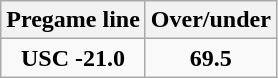<table class="wikitable">
<tr align="center">
<th style=>Pregame line</th>
<th style=>Over/under</th>
</tr>
<tr align="center">
<td><strong>USC -21.0</strong></td>
<td><strong>69.5</strong></td>
</tr>
</table>
